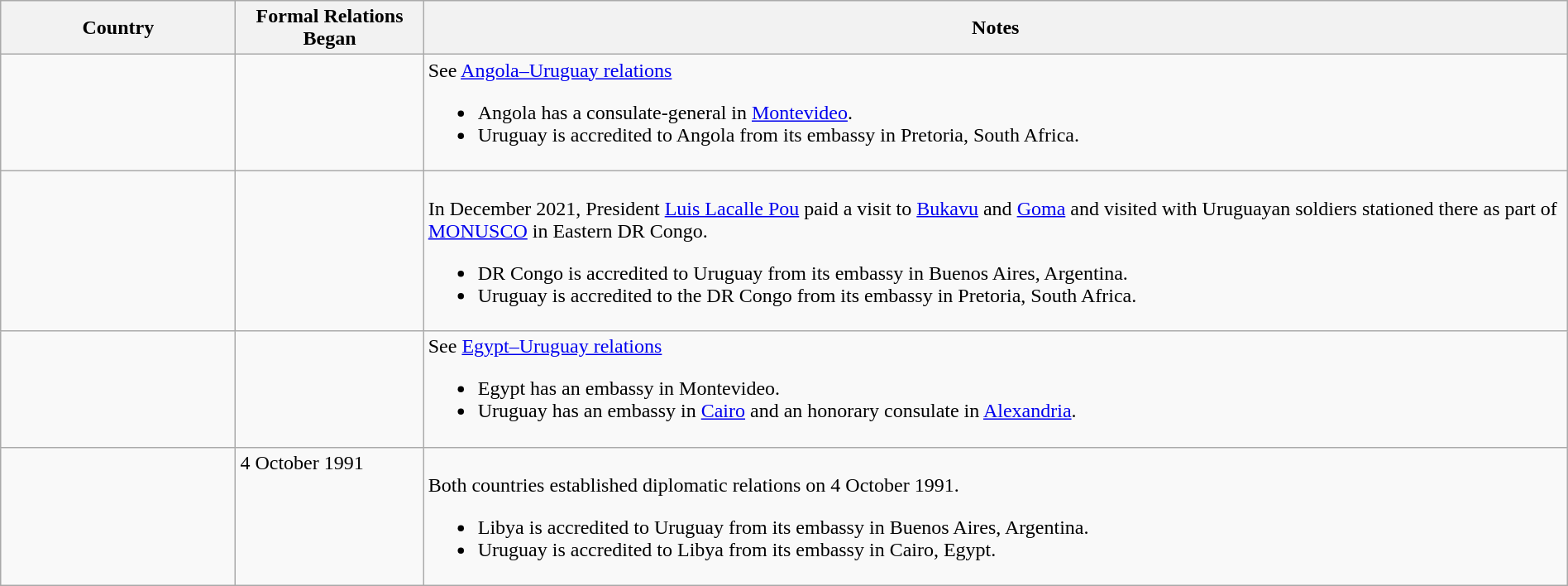<table class="wikitable sortable" border="1" style="width:100%; margin:auto;">
<tr>
<th width="15%">Country</th>
<th width="12%">Formal Relations Began</th>
<th>Notes</th>
</tr>
<tr - valign="top">
<td></td>
<td></td>
<td>See <a href='#'>Angola–Uruguay relations</a><br><ul><li>Angola has a consulate-general in <a href='#'>Montevideo</a>.</li><li>Uruguay is accredited to Angola from its embassy in Pretoria, South Africa.</li></ul></td>
</tr>
<tr valign="top">
<td></td>
<td></td>
<td><br>In December 2021, President <a href='#'>Luis Lacalle Pou</a> paid a visit to <a href='#'>Bukavu</a> and <a href='#'>Goma</a> and visited with Uruguayan soldiers stationed there as part of <a href='#'>MONUSCO</a> in Eastern DR Congo.<ul><li>DR Congo is accredited to Uruguay from its embassy in Buenos Aires, Argentina.</li><li>Uruguay is accredited to the DR Congo from its embassy in Pretoria, South Africa.</li></ul></td>
</tr>
<tr - valign="top">
<td></td>
<td></td>
<td>See <a href='#'>Egypt–Uruguay relations</a><br><ul><li>Egypt has an embassy in Montevideo.</li><li>Uruguay has an embassy in <a href='#'>Cairo</a> and an honorary consulate in <a href='#'>Alexandria</a>.</li></ul></td>
</tr>
<tr - valign="top">
<td></td>
<td>4 October 1991</td>
<td><br>Both countries established diplomatic relations on 4 October 1991.<ul><li>Libya is accredited to Uruguay from its embassy in Buenos Aires, Argentina.</li><li>Uruguay is accredited to Libya from its embassy in Cairo, Egypt.</li></ul></td>
</tr>
</table>
